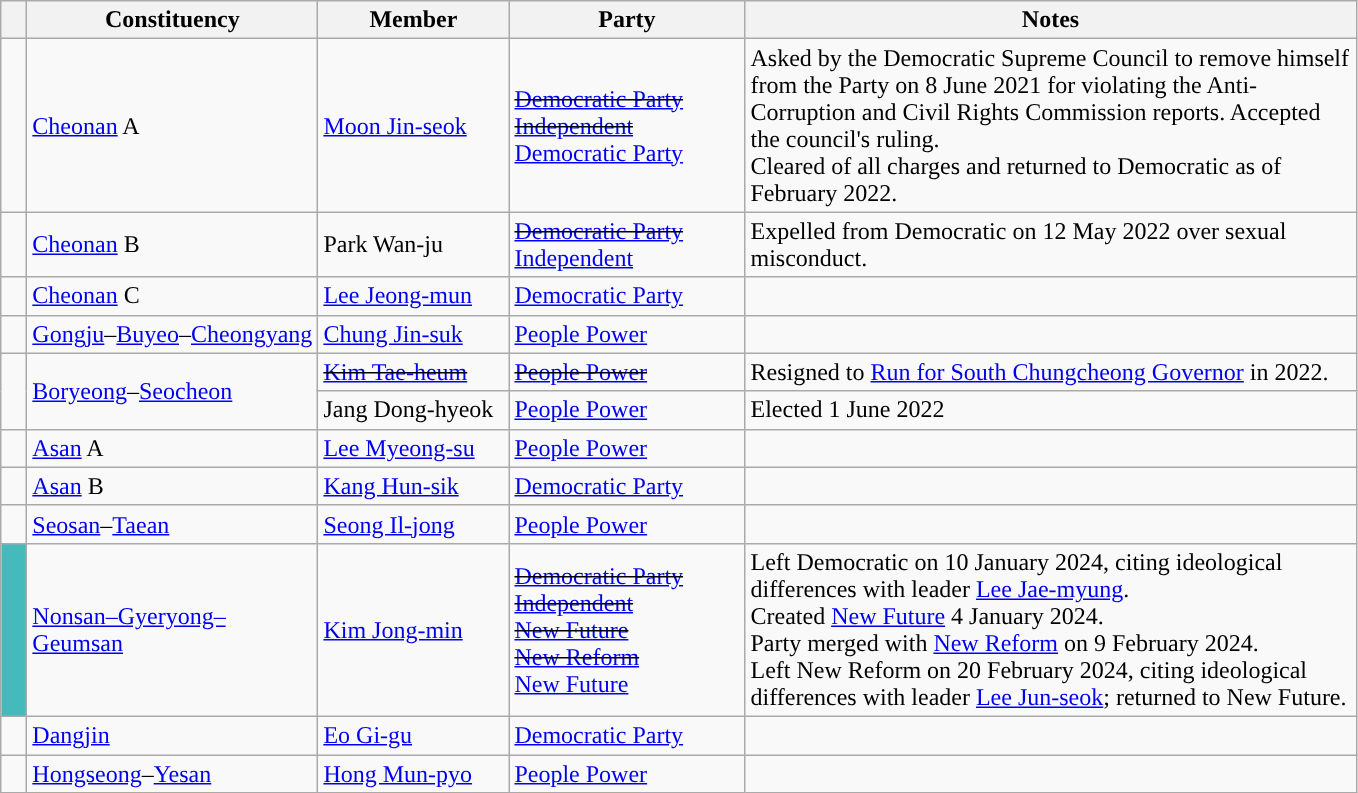<table class="wikitable sortable">
<tr>
<th scope="col" style="width:10px;" class="unsortable"></th>
<th scope="col" style="width:150px;">Constituency</th>
<th scope="col" style="width:120px;">Member</th>
<th scope="col" style="width:150px;">Party</th>
<th scope="col" style="width:400px;" class="unsortable">Notes</th>
</tr>
<tr>
<td scope="row" style="background-color:"></td>
<td><a href='#'>Cheonan</a> A</td>
<td><a href='#'>Moon Jin-seok</a></td>
<td><s><a href='#'>Democratic Party</a></s><br><s><a href='#'>Independent</a></s><br><a href='#'>Democratic Party</a><br></td>
<td>Asked by the Democratic Supreme Council to remove himself from the Party on 8 June 2021 for violating the Anti-Corruption and Civil Rights Commission reports. Accepted the council's ruling.<br>Cleared of all charges and returned to Democratic as of February 2022.</td>
</tr>
<tr>
<td scope="row" style="background-color:"></td>
<td><a href='#'>Cheonan</a> B</td>
<td>Park Wan-ju</td>
<td><s><a href='#'>Democratic Party</a></s> <br><a href='#'>Independent</a></td>
<td>Expelled from Democratic on 12 May 2022 over sexual misconduct.</td>
</tr>
<tr>
<td scope="row" style="background-color:"></td>
<td><a href='#'>Cheonan</a> C</td>
<td><a href='#'>Lee Jeong-mun</a></td>
<td><a href='#'>Democratic Party</a></td>
<td></td>
</tr>
<tr>
<td scope="row" style="background-color:"></td>
<td><a href='#'>Gongju</a>–<a href='#'>Buyeo</a>–<a href='#'>Cheongyang</a></td>
<td><a href='#'>Chung Jin-suk</a></td>
<td><a href='#'>People Power</a></td>
<td></td>
</tr>
<tr>
<td rowspan="2" scope="row" style="background-color:"></td>
<td rowspan="2"><a href='#'>Boryeong</a>–<a href='#'>Seocheon</a></td>
<td><s><a href='#'>Kim Tae-heum</a></s></td>
<td><s><a href='#'>People Power</a></s></td>
<td>Resigned to <a href='#'>Run for South Chungcheong Governor</a> in 2022.</td>
</tr>
<tr>
<td>Jang Dong-hyeok</td>
<td><a href='#'>People Power</a></td>
<td>Elected 1 June 2022</td>
</tr>
<tr>
<td scope="row" style="background-color:"></td>
<td><a href='#'>Asan</a> A</td>
<td><a href='#'>Lee Myeong-su</a></td>
<td><a href='#'>People Power</a></td>
<td></td>
</tr>
<tr>
<td scope="row" style="background-color:"></td>
<td><a href='#'>Asan</a> B</td>
<td><a href='#'>Kang Hun-sik</a></td>
<td><a href='#'>Democratic Party</a></td>
<td></td>
</tr>
<tr>
<td scope="row" style="background-color:"></td>
<td><a href='#'>Seosan</a>–<a href='#'>Taean</a></td>
<td><a href='#'>Seong Il-jong</a></td>
<td><a href='#'>People Power</a></td>
<td></td>
</tr>
<tr>
<td scope="row" style="background-color:#45BABD"></td>
<td><a href='#'>Nonsan–Gyeryong–Geumsan</a></td>
<td><a href='#'>Kim Jong-min</a></td>
<td><s><a href='#'>Democratic Party</a></s> <br><s> <a href='#'>Independent</a></s><br><s><a href='#'>New Future</a> </s> <br> <s><a href='#'>New Reform</a></s><br><a href='#'>New Future</a></td>
<td>Left Democratic on 10 January 2024, citing ideological differences with leader <a href='#'>Lee Jae-myung</a>.<br>Created <a href='#'>New Future</a> 4 January 2024.<br>Party merged with <a href='#'>New Reform</a> on 9 February 2024.<br>Left New Reform on 20 February 2024, citing ideological differences with leader <a href='#'>Lee Jun-seok</a>; returned to New Future.</td>
</tr>
<tr>
<td scope="row" style="background-color:"></td>
<td><a href='#'>Dangjin</a></td>
<td><a href='#'>Eo Gi-gu</a></td>
<td><a href='#'>Democratic Party</a></td>
<td></td>
</tr>
<tr>
<td scope="row" style="background-color:"></td>
<td><a href='#'>Hongseong</a>–<a href='#'>Yesan</a></td>
<td><a href='#'>Hong Mun-pyo</a></td>
<td><a href='#'>People Power</a></td>
<td></td>
</tr>
</table>
